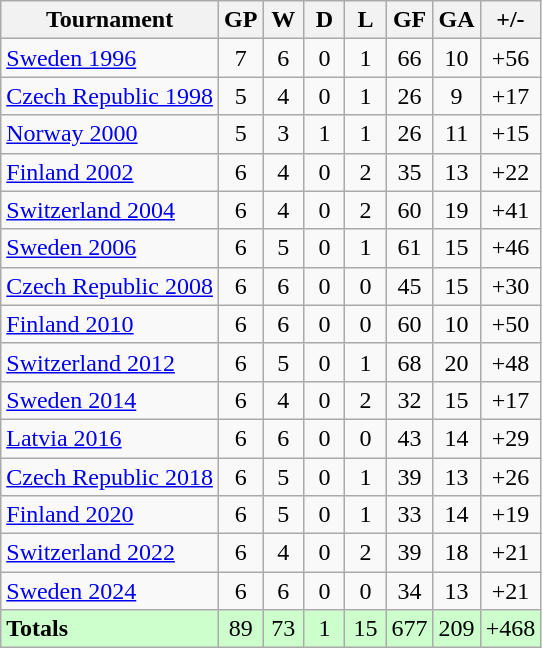<table class="wikitable" style="text-align:center;">
<tr>
<th>Tournament</th>
<th width=20>GP</th>
<th width=20>W</th>
<th width=20>D</th>
<th width=20>L</th>
<th width=20>GF</th>
<th width=20>GA</th>
<th width=20>+/-</th>
</tr>
<tr>
<td style="text-align:left;"><a href='#'>Sweden 1996</a></td>
<td>7</td>
<td>6</td>
<td>0</td>
<td>1</td>
<td>66</td>
<td>10</td>
<td>+56</td>
</tr>
<tr>
<td style="text-align:left;"><a href='#'>Czech Republic 1998</a></td>
<td>5</td>
<td>4</td>
<td>0</td>
<td>1</td>
<td>26</td>
<td>9</td>
<td>+17</td>
</tr>
<tr>
<td style="text-align:left;"><a href='#'>Norway 2000</a></td>
<td>5</td>
<td>3</td>
<td>1</td>
<td>1</td>
<td>26</td>
<td>11</td>
<td>+15</td>
</tr>
<tr>
<td style="text-align:left;"><a href='#'>Finland 2002</a></td>
<td>6</td>
<td>4</td>
<td>0</td>
<td>2</td>
<td>35</td>
<td>13</td>
<td>+22</td>
</tr>
<tr>
<td style="text-align:left;"><a href='#'>Switzerland 2004</a></td>
<td>6</td>
<td>4</td>
<td>0</td>
<td>2</td>
<td>60</td>
<td>19</td>
<td>+41</td>
</tr>
<tr>
<td style="text-align:left;"><a href='#'>Sweden 2006</a></td>
<td>6</td>
<td>5</td>
<td>0</td>
<td>1</td>
<td>61</td>
<td>15</td>
<td>+46</td>
</tr>
<tr>
<td style="text-align:left;"><a href='#'>Czech Republic 2008</a></td>
<td>6</td>
<td>6</td>
<td>0</td>
<td>0</td>
<td>45</td>
<td>15</td>
<td>+30</td>
</tr>
<tr>
<td style="text-align:left;"><a href='#'>Finland 2010</a></td>
<td>6</td>
<td>6</td>
<td>0</td>
<td>0</td>
<td>60</td>
<td>10</td>
<td>+50</td>
</tr>
<tr>
<td style="text-align:left;"><a href='#'>Switzerland 2012</a></td>
<td>6</td>
<td>5</td>
<td>0</td>
<td>1</td>
<td>68</td>
<td>20</td>
<td>+48</td>
</tr>
<tr>
<td style="text-align:left;"><a href='#'>Sweden 2014</a></td>
<td>6</td>
<td>4</td>
<td>0</td>
<td>2</td>
<td>32</td>
<td>15</td>
<td>+17</td>
</tr>
<tr>
<td style="text-align:left;"><a href='#'>Latvia 2016</a></td>
<td>6</td>
<td>6</td>
<td>0</td>
<td>0</td>
<td>43</td>
<td>14</td>
<td>+29</td>
</tr>
<tr>
<td style="text-align:left;"><a href='#'>Czech Republic 2018</a></td>
<td>6</td>
<td>5</td>
<td>0</td>
<td>1</td>
<td>39</td>
<td>13</td>
<td>+26</td>
</tr>
<tr>
<td style="text-align:left;"><a href='#'>Finland 2020</a></td>
<td>6</td>
<td>5</td>
<td>0</td>
<td>1</td>
<td>33</td>
<td>14</td>
<td>+19</td>
</tr>
<tr>
<td style="text-align:left;"><a href='#'>Switzerland 2022</a></td>
<td>6</td>
<td>4</td>
<td>0</td>
<td>2</td>
<td>39</td>
<td>18</td>
<td>+21</td>
</tr>
<tr>
<td style="text-align:left;"><a href='#'>Sweden 2024</a></td>
<td>6</td>
<td>6</td>
<td>0</td>
<td>0</td>
<td>34</td>
<td>13</td>
<td>+21</td>
</tr>
<tr style="background:#ccffcc;">
<td style="text-align:left;"><strong>Totals</strong></td>
<td>89</td>
<td>73</td>
<td>1</td>
<td>15</td>
<td>677</td>
<td>209</td>
<td>+468</td>
</tr>
</table>
